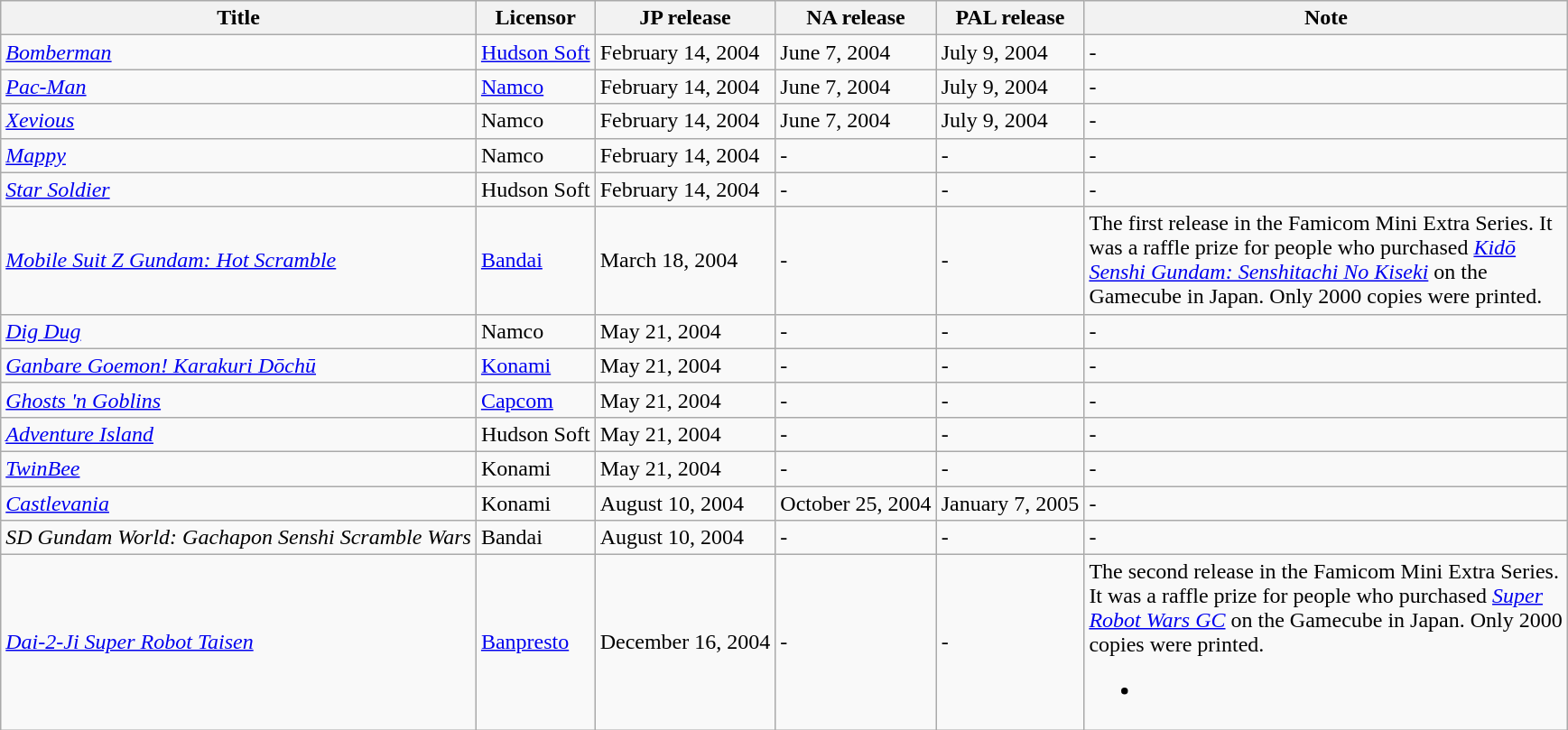<table class="wikitable sortable">
<tr>
<th>Title</th>
<th>Licensor</th>
<th>JP release</th>
<th>NA release</th>
<th>PAL release</th>
<th style="width: 350px;" class="unsortable">Note</th>
</tr>
<tr>
<td><em><a href='#'>Bomberman</a></em></td>
<td><a href='#'>Hudson Soft</a></td>
<td>February 14, 2004</td>
<td>June 7, 2004</td>
<td>July 9, 2004</td>
<td>-</td>
</tr>
<tr>
<td><em><a href='#'>Pac-Man</a></em></td>
<td><a href='#'>Namco</a></td>
<td>February 14, 2004</td>
<td>June 7, 2004</td>
<td>July 9, 2004</td>
<td>-</td>
</tr>
<tr>
<td><em><a href='#'>Xevious</a></em></td>
<td>Namco</td>
<td>February 14, 2004</td>
<td>June 7, 2004</td>
<td>July 9, 2004</td>
<td>-</td>
</tr>
<tr>
<td><em><a href='#'>Mappy</a></em></td>
<td>Namco</td>
<td>February 14, 2004</td>
<td>-</td>
<td>-</td>
<td>-</td>
</tr>
<tr>
<td><em><a href='#'>Star Soldier</a></em></td>
<td>Hudson Soft</td>
<td>February 14, 2004</td>
<td>-</td>
<td>-</td>
<td>-</td>
</tr>
<tr>
<td><em><a href='#'>Mobile Suit Z Gundam: Hot Scramble</a></em></td>
<td><a href='#'>Bandai</a></td>
<td>March 18, 2004</td>
<td>-</td>
<td>-</td>
<td>The first release in the Famicom Mini Extra Series. It was a raffle prize for people who purchased <em><a href='#'>Kidō Senshi Gundam: Senshitachi No Kiseki</a></em> on the Gamecube in Japan. Only 2000 copies were printed.</td>
</tr>
<tr>
<td><em><a href='#'>Dig Dug</a></em></td>
<td>Namco</td>
<td>May 21, 2004</td>
<td>-</td>
<td>-</td>
<td>-</td>
</tr>
<tr>
<td><em><a href='#'>Ganbare Goemon! Karakuri Dōchū</a></em></td>
<td><a href='#'>Konami</a></td>
<td>May 21, 2004</td>
<td>-</td>
<td>-</td>
<td>-</td>
</tr>
<tr>
<td><em><a href='#'>Ghosts 'n Goblins</a></em></td>
<td><a href='#'>Capcom</a></td>
<td>May 21, 2004</td>
<td>-</td>
<td>-</td>
<td>-</td>
</tr>
<tr>
<td><em><a href='#'>Adventure Island</a></em></td>
<td>Hudson Soft</td>
<td>May 21, 2004</td>
<td>-</td>
<td>-</td>
<td>-</td>
</tr>
<tr>
<td><em><a href='#'>TwinBee</a></em></td>
<td>Konami</td>
<td>May 21, 2004</td>
<td>-</td>
<td>-</td>
<td>-</td>
</tr>
<tr>
<td><em><a href='#'>Castlevania</a></em></td>
<td>Konami</td>
<td>August 10, 2004</td>
<td>October 25, 2004</td>
<td>January 7, 2005</td>
<td>-</td>
</tr>
<tr>
<td><em>SD Gundam World: Gachapon Senshi Scramble Wars</em></td>
<td>Bandai</td>
<td>August 10, 2004</td>
<td>-</td>
<td>-</td>
<td>-</td>
</tr>
<tr>
<td><em><a href='#'>Dai-2-Ji Super Robot Taisen</a></em></td>
<td><a href='#'>Banpresto</a></td>
<td>December 16, 2004</td>
<td>-</td>
<td>-</td>
<td>The second release in the Famicom Mini Extra Series. It was a raffle prize for people who purchased <a href='#'><em>Super Robot Wars GC</em></a> on the Gamecube in Japan. Only 2000 copies were printed.<br><ul><li></li></ul></td>
</tr>
</table>
